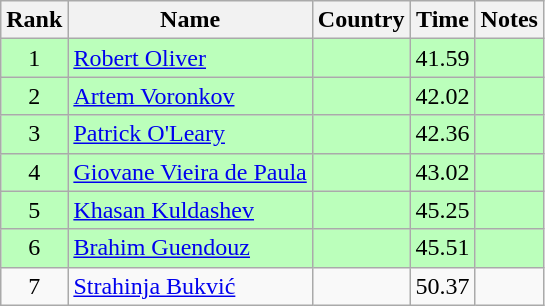<table class="wikitable" style="text-align:center">
<tr>
<th>Rank</th>
<th>Name</th>
<th>Country</th>
<th>Time</th>
<th>Notes</th>
</tr>
<tr bgcolor=bbffbb>
<td>1</td>
<td align="left"><a href='#'>Robert Oliver</a></td>
<td align="left"></td>
<td>41.59</td>
<td></td>
</tr>
<tr bgcolor=bbffbb>
<td>2</td>
<td align="left"><a href='#'>Artem Voronkov</a></td>
<td align="left"></td>
<td>42.02</td>
<td></td>
</tr>
<tr bgcolor=bbffbb>
<td>3</td>
<td align="left"><a href='#'>Patrick O'Leary</a></td>
<td align="left"></td>
<td>42.36</td>
<td></td>
</tr>
<tr bgcolor=bbffbb>
<td>4</td>
<td align="left"><a href='#'>Giovane Vieira de Paula</a></td>
<td align="left"></td>
<td>43.02</td>
<td></td>
</tr>
<tr bgcolor=bbffbb>
<td>5</td>
<td align="left"><a href='#'>Khasan Kuldashev</a></td>
<td align="left"></td>
<td>45.25</td>
<td></td>
</tr>
<tr bgcolor=bbffbb>
<td>6</td>
<td align="left"><a href='#'>Brahim Guendouz</a></td>
<td align="left"></td>
<td>45.51</td>
<td></td>
</tr>
<tr>
<td>7</td>
<td align="left"><a href='#'>Strahinja Bukvić</a></td>
<td align="left"></td>
<td>50.37</td>
<td></td>
</tr>
</table>
